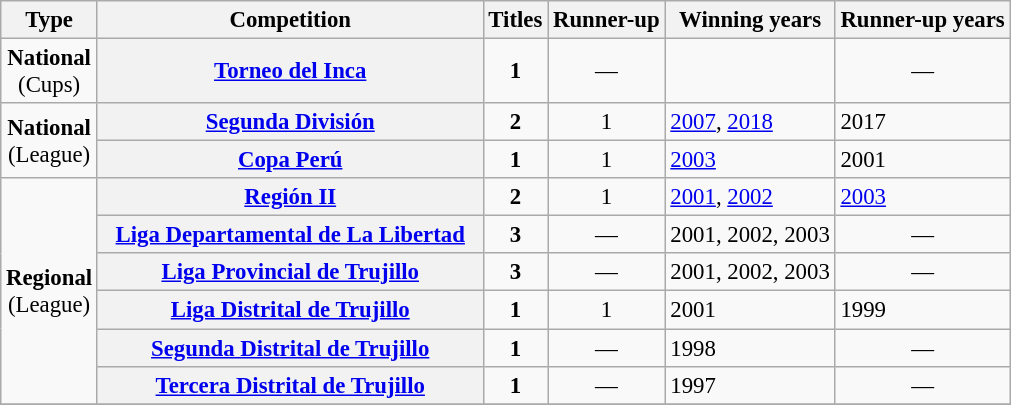<table class="wikitable plainrowheaders" style="font-size:95%; text-align:center;">
<tr>
<th>Type</th>
<th width=250px>Competition</th>
<th>Titles</th>
<th>Runner-up</th>
<th>Winning years</th>
<th>Runner-up years</th>
</tr>
<tr>
<td rowspan=1><strong>National</strong><br>(Cups)</td>
<th scope=col><a href='#'>Torneo del Inca</a></th>
<td><strong>1</strong></td>
<td style="text-align:center;">—</td>
<td></td>
<td style="text-align:center;">—</td>
</tr>
<tr>
<td rowspan=2><strong>National</strong><br>(League)</td>
<th scope=col><a href='#'>Segunda División</a></th>
<td><strong>2</strong></td>
<td>1</td>
<td align="left"><a href='#'>2007</a>, <a href='#'>2018</a></td>
<td align="left">2017</td>
</tr>
<tr>
<th scope=col><a href='#'>Copa Perú</a></th>
<td><strong>1</strong></td>
<td>1</td>
<td align="left"><a href='#'>2003</a></td>
<td align="left">2001</td>
</tr>
<tr>
<td rowspan=6><strong>Regional</strong><br>(League)</td>
<th scope=col><a href='#'>Región II</a></th>
<td><strong>2</strong></td>
<td>1</td>
<td align="left"><a href='#'>2001</a>, <a href='#'>2002</a></td>
<td align="left"><a href='#'>2003</a></td>
</tr>
<tr>
<th scope=col><a href='#'>Liga Departamental de La Libertad</a></th>
<td><strong>3</strong></td>
<td style="text-align:center;">—</td>
<td align="left">2001, 2002, 2003</td>
<td style="text-align:center;">—</td>
</tr>
<tr>
<th scope=col><a href='#'>Liga Provincial de Trujillo</a></th>
<td><strong>3</strong></td>
<td style="text-align:center;">—</td>
<td align="left">2001, 2002, 2003</td>
<td style="text-align:center;">—</td>
</tr>
<tr>
<th scope=col><a href='#'>Liga Distrital de Trujillo</a></th>
<td><strong>1</strong></td>
<td>1</td>
<td align="left">2001</td>
<td align="left">1999</td>
</tr>
<tr>
<th scope=col><a href='#'>Segunda Distrital de Trujillo</a></th>
<td><strong>1</strong></td>
<td style="text-align:center;">—</td>
<td align="left">1998</td>
<td style="text-align:center;">—</td>
</tr>
<tr>
<th scope=col><a href='#'>Tercera Distrital de Trujillo</a></th>
<td><strong>1</strong></td>
<td style="text-align:center;">—</td>
<td align="left">1997</td>
<td style="text-align:center;">—</td>
</tr>
<tr>
</tr>
</table>
